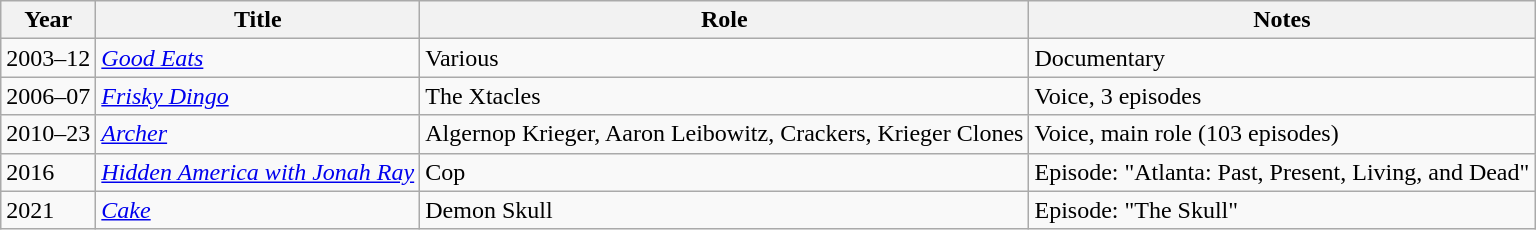<table class="wikitable sortable">
<tr>
<th>Year</th>
<th>Title</th>
<th>Role</th>
<th class="unsortable">Notes</th>
</tr>
<tr>
<td>2003–12</td>
<td><em><a href='#'>Good Eats</a></em></td>
<td>Various</td>
<td>Documentary</td>
</tr>
<tr>
<td>2006–07</td>
<td><em><a href='#'>Frisky Dingo</a></em></td>
<td>The Xtacles</td>
<td>Voice, 3 episodes</td>
</tr>
<tr>
<td>2010–23</td>
<td><em><a href='#'>Archer</a></em></td>
<td>Algernop Krieger, Aaron Leibowitz, Crackers, Krieger Clones</td>
<td>Voice, main role (103 episodes)</td>
</tr>
<tr>
<td>2016</td>
<td><em><a href='#'>Hidden America with Jonah Ray</a></em></td>
<td>Cop</td>
<td>Episode: "Atlanta: Past, Present, Living, and Dead"</td>
</tr>
<tr>
<td>2021</td>
<td><em><a href='#'>Cake</a></em></td>
<td>Demon Skull</td>
<td>Episode: "The Skull"</td>
</tr>
</table>
